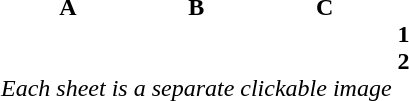<table border="0" cellpadding="0" cellspacing="0">
<tr>
<th>A</th>
<th>B</th>
<th>C</th>
</tr>
<tr>
<td></td>
<td></td>
<td></td>
<th> 1</th>
</tr>
<tr>
<td></td>
<td></td>
<td></td>
<th> 2</th>
</tr>
<tr>
<td colspan="3"><em>Each sheet is a separate clickable image</em></td>
</tr>
</table>
